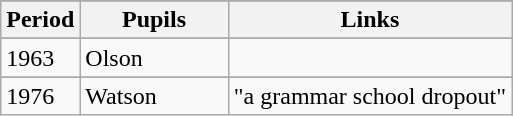<table class="wikitable">
<tr style="vertical-align:top;">
</tr>
<tr>
<th>Period</th>
<th>Pupils</th>
<th>Links</th>
</tr>
<tr>
</tr>
<tr style="vertical-align:top;">
</tr>
<tr style="width:800px;">
<td>1963</td>
<td>Olson           </td>
<td></td>
</tr>
<tr>
</tr>
<tr style="vertical-align:top;">
</tr>
<tr style="width:800px;">
<td>1976</td>
<td>Watson           </td>
<td>"a grammar school dropout"</td>
</tr>
</table>
